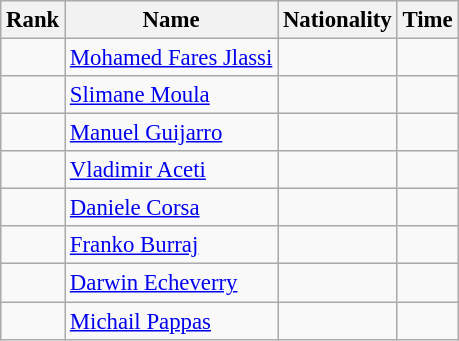<table class="wikitable sortable" style="text-align:center;font-size:95%">
<tr>
<th>Rank</th>
<th>Name</th>
<th>Nationality</th>
<th>Time</th>
</tr>
<tr>
<td></td>
<td align=left><a href='#'>Mohamed Fares Jlassi</a></td>
<td align=left></td>
<td></td>
</tr>
<tr>
<td></td>
<td align=left><a href='#'>Slimane Moula</a></td>
<td align=left></td>
<td></td>
</tr>
<tr>
<td></td>
<td align=left><a href='#'>Manuel Guijarro</a></td>
<td align=left></td>
<td></td>
</tr>
<tr>
<td></td>
<td align=left><a href='#'>Vladimir Aceti</a></td>
<td align=left></td>
<td></td>
</tr>
<tr>
<td></td>
<td align=left><a href='#'>Daniele Corsa</a></td>
<td align=left></td>
<td></td>
</tr>
<tr>
<td></td>
<td align=left><a href='#'>Franko Burraj</a></td>
<td align=left></td>
<td></td>
</tr>
<tr>
<td></td>
<td align=left><a href='#'>Darwin Echeverry</a></td>
<td align=left></td>
<td></td>
</tr>
<tr>
<td></td>
<td align=left><a href='#'>Michail Pappas</a></td>
<td align=left></td>
<td></td>
</tr>
</table>
